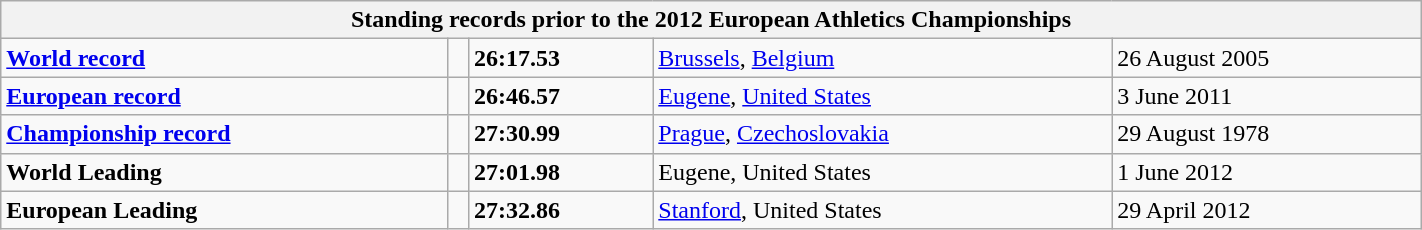<table class="wikitable" width=75%>
<tr>
<th colspan="5">Standing records prior to the 2012 European Athletics Championships</th>
</tr>
<tr>
<td><strong><a href='#'>World record</a></strong></td>
<td></td>
<td><strong>26:17.53</strong></td>
<td><a href='#'>Brussels</a>, <a href='#'>Belgium</a></td>
<td>26 August 2005</td>
</tr>
<tr>
<td><strong><a href='#'>European record</a></strong></td>
<td></td>
<td><strong>26:46.57</strong></td>
<td><a href='#'>Eugene</a>, <a href='#'>United States</a></td>
<td>3 June 2011</td>
</tr>
<tr>
<td><strong><a href='#'>Championship record</a></strong></td>
<td></td>
<td><strong>27:30.99</strong></td>
<td><a href='#'>Prague</a>, <a href='#'>Czechoslovakia</a></td>
<td>29 August 1978</td>
</tr>
<tr>
<td><strong>World Leading</strong></td>
<td></td>
<td><strong>27:01.98</strong></td>
<td>Eugene, United States</td>
<td>1 June 2012</td>
</tr>
<tr>
<td><strong>European Leading</strong></td>
<td></td>
<td><strong>27:32.86</strong></td>
<td><a href='#'>Stanford</a>, United States</td>
<td>29 April 2012</td>
</tr>
</table>
